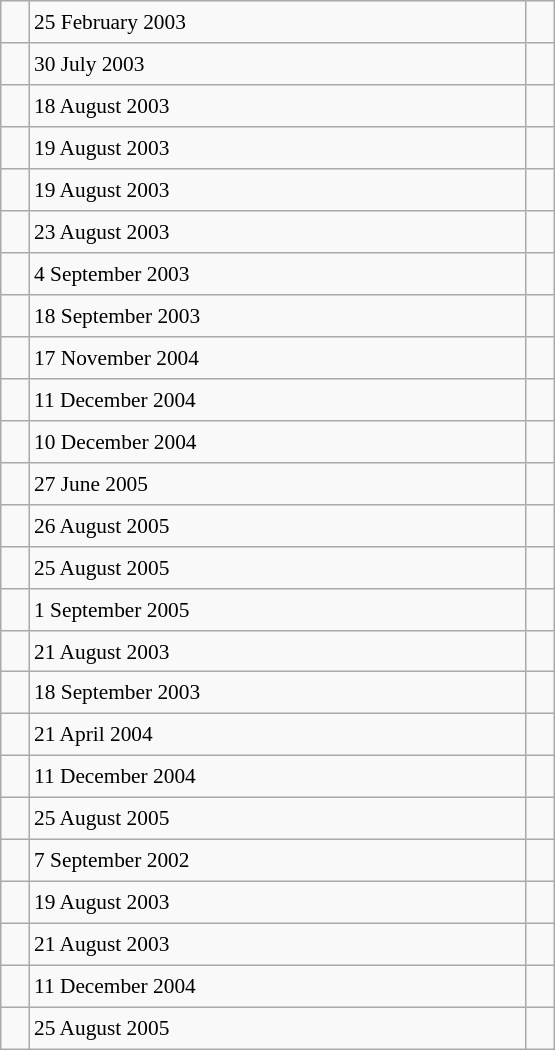<table class="wikitable" style="font-size: 89%; float: left; width: 26em; margin-right: 1em; height: 700px">
<tr>
<td></td>
<td>25 February 2003</td>
<td></td>
</tr>
<tr>
<td></td>
<td>30 July 2003</td>
<td></td>
</tr>
<tr>
<td></td>
<td>18 August 2003</td>
<td></td>
</tr>
<tr>
<td></td>
<td>19 August 2003</td>
<td></td>
</tr>
<tr>
<td></td>
<td>19 August 2003</td>
<td></td>
</tr>
<tr>
<td></td>
<td>23 August 2003</td>
<td></td>
</tr>
<tr>
<td></td>
<td>4 September 2003</td>
<td></td>
</tr>
<tr>
<td></td>
<td>18 September 2003</td>
<td></td>
</tr>
<tr>
<td></td>
<td>17 November 2004</td>
<td></td>
</tr>
<tr>
<td></td>
<td>11 December 2004</td>
<td></td>
</tr>
<tr>
<td></td>
<td>10 December 2004</td>
<td></td>
</tr>
<tr>
<td></td>
<td>27 June 2005</td>
<td></td>
</tr>
<tr>
<td></td>
<td>26 August 2005</td>
<td></td>
</tr>
<tr>
<td></td>
<td>25 August 2005</td>
<td></td>
</tr>
<tr>
<td></td>
<td>1 September 2005</td>
<td></td>
</tr>
<tr>
<td></td>
<td>21 August 2003</td>
<td></td>
</tr>
<tr>
<td></td>
<td>18 September 2003</td>
<td></td>
</tr>
<tr>
<td></td>
<td>21 April 2004</td>
<td></td>
</tr>
<tr>
<td></td>
<td>11 December 2004</td>
<td></td>
</tr>
<tr>
<td></td>
<td>25 August 2005</td>
<td></td>
</tr>
<tr>
<td></td>
<td>7 September 2002</td>
<td></td>
</tr>
<tr>
<td></td>
<td>19 August 2003</td>
<td></td>
</tr>
<tr>
<td></td>
<td>21 August 2003</td>
<td></td>
</tr>
<tr>
<td></td>
<td>11 December 2004</td>
<td></td>
</tr>
<tr>
<td></td>
<td>25 August 2005</td>
<td></td>
</tr>
</table>
